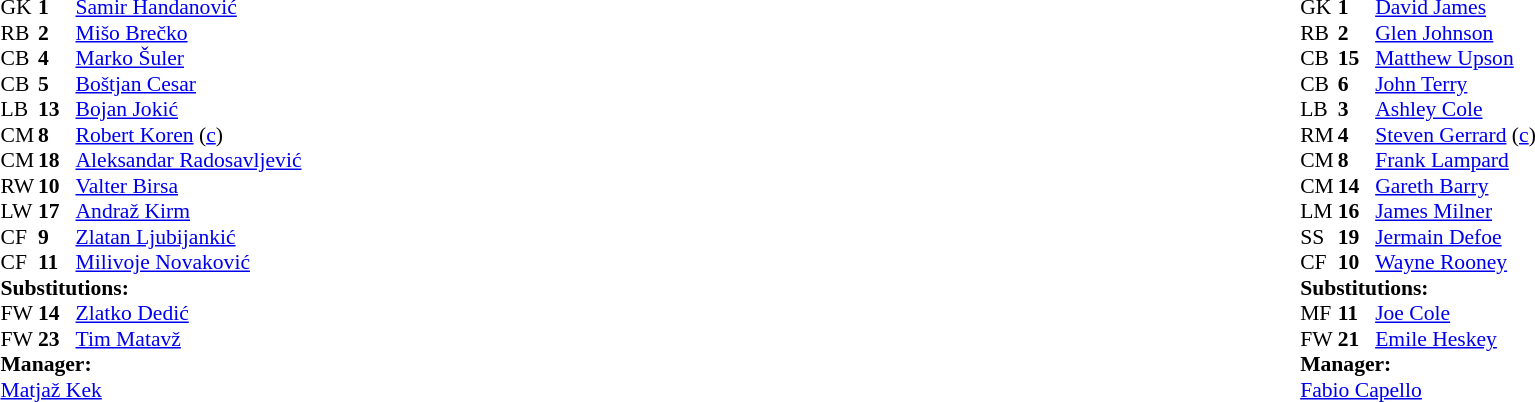<table width="100%">
<tr>
<td valign="top" width="40%"><br><table style="font-size: 90%" cellspacing="0" cellpadding="0">
<tr>
<th width="25"></th>
<th width="25"></th>
</tr>
<tr>
<td>GK</td>
<td><strong>1</strong></td>
<td><a href='#'>Samir Handanović</a></td>
</tr>
<tr>
<td>RB</td>
<td><strong>2</strong></td>
<td><a href='#'>Mišo Brečko</a></td>
</tr>
<tr>
<td>CB</td>
<td><strong>4</strong></td>
<td><a href='#'>Marko Šuler</a></td>
</tr>
<tr>
<td>CB</td>
<td><strong>5</strong></td>
<td><a href='#'>Boštjan Cesar</a></td>
</tr>
<tr>
<td>LB</td>
<td><strong>13</strong></td>
<td><a href='#'>Bojan Jokić</a></td>
<td></td>
</tr>
<tr>
<td>CM</td>
<td><strong>8</strong></td>
<td><a href='#'>Robert Koren</a> (<a href='#'>c</a>)</td>
</tr>
<tr>
<td>CM</td>
<td><strong>18</strong></td>
<td><a href='#'>Aleksandar Radosavljević</a></td>
</tr>
<tr>
<td>RW</td>
<td><strong>10</strong></td>
<td><a href='#'>Valter Birsa</a></td>
<td></td>
</tr>
<tr>
<td>LW</td>
<td><strong>17</strong></td>
<td><a href='#'>Andraž Kirm</a></td>
<td></td>
<td></td>
</tr>
<tr>
<td>CF</td>
<td><strong>9</strong></td>
<td><a href='#'>Zlatan Ljubijankić</a></td>
<td></td>
<td></td>
</tr>
<tr>
<td>CF</td>
<td><strong>11</strong></td>
<td><a href='#'>Milivoje Novaković</a></td>
</tr>
<tr>
<td colspan=3><strong>Substitutions:</strong></td>
</tr>
<tr>
<td>FW</td>
<td><strong>14</strong></td>
<td><a href='#'>Zlatko Dedić</a></td>
<td></td>
<td></td>
</tr>
<tr>
<td>FW</td>
<td><strong>23</strong></td>
<td><a href='#'>Tim Matavž</a></td>
<td></td>
<td></td>
</tr>
<tr>
<td colspan=3><strong>Manager:</strong></td>
</tr>
<tr>
<td colspan=3><a href='#'>Matjaž Kek</a></td>
</tr>
</table>
</td>
<td valign="top"></td>
<td valign="top" width="50%"><br><table style="font-size: 90%" cellspacing="0" cellpadding="0" align="center">
<tr>
<th width=25></th>
<th width=25></th>
</tr>
<tr>
<td>GK</td>
<td><strong>1</strong></td>
<td><a href='#'>David James</a></td>
</tr>
<tr>
<td>RB</td>
<td><strong>2</strong></td>
<td><a href='#'>Glen Johnson</a></td>
<td></td>
</tr>
<tr>
<td>CB</td>
<td><strong>15</strong></td>
<td><a href='#'>Matthew Upson</a></td>
</tr>
<tr>
<td>CB</td>
<td><strong>6</strong></td>
<td><a href='#'>John Terry</a></td>
</tr>
<tr>
<td>LB</td>
<td><strong>3</strong></td>
<td><a href='#'>Ashley Cole</a></td>
</tr>
<tr>
<td>RM</td>
<td><strong>4</strong></td>
<td><a href='#'>Steven Gerrard</a> (<a href='#'>c</a>)</td>
</tr>
<tr>
<td>CM</td>
<td><strong>8</strong></td>
<td><a href='#'>Frank Lampard</a></td>
</tr>
<tr>
<td>CM</td>
<td><strong>14</strong></td>
<td><a href='#'>Gareth Barry</a></td>
</tr>
<tr>
<td>LM</td>
<td><strong>16</strong></td>
<td><a href='#'>James Milner</a></td>
</tr>
<tr>
<td>SS</td>
<td><strong>19</strong></td>
<td><a href='#'>Jermain Defoe</a></td>
<td></td>
<td></td>
</tr>
<tr>
<td>CF</td>
<td><strong>10</strong></td>
<td><a href='#'>Wayne Rooney</a></td>
<td></td>
<td></td>
</tr>
<tr>
<td colspan=3><strong>Substitutions:</strong></td>
</tr>
<tr>
<td>MF</td>
<td><strong>11</strong></td>
<td><a href='#'>Joe Cole</a></td>
<td></td>
<td></td>
</tr>
<tr>
<td>FW</td>
<td><strong>21</strong></td>
<td><a href='#'>Emile Heskey</a></td>
<td></td>
<td></td>
</tr>
<tr>
<td colspan=3><strong>Manager:</strong></td>
</tr>
<tr>
<td colspan=4> <a href='#'>Fabio Capello</a></td>
</tr>
</table>
</td>
</tr>
</table>
